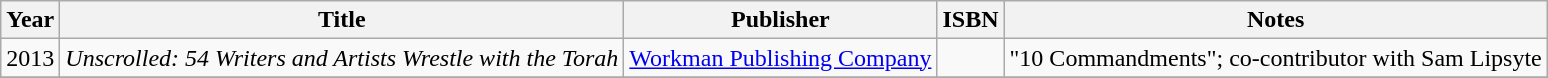<table class="wikitable">
<tr>
<th>Year</th>
<th>Title</th>
<th>Publisher</th>
<th>ISBN</th>
<th>Notes</th>
</tr>
<tr>
<td>2013</td>
<td><em>Unscrolled: 54 Writers and Artists Wrestle with the Torah</em></td>
<td><a href='#'>Workman Publishing Company</a></td>
<td></td>
<td>"10 Commandments"; co-contributor with Sam Lipsyte</td>
</tr>
<tr>
</tr>
</table>
